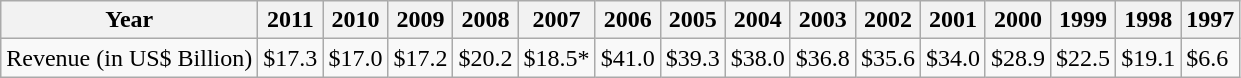<table class="wikitable">
<tr>
<th>Year</th>
<th>2011</th>
<th>2010</th>
<th>2009</th>
<th>2008</th>
<th>2007</th>
<th>2006</th>
<th>2005</th>
<th>2004</th>
<th>2003</th>
<th>2002</th>
<th>2001</th>
<th>2000</th>
<th>1999</th>
<th>1998</th>
<th>1997</th>
</tr>
<tr>
<td>Revenue (in US$ Billion)</td>
<td>$17.3</td>
<td>$17.0</td>
<td>$17.2</td>
<td>$20.2</td>
<td>$18.5*</td>
<td>$41.0</td>
<td>$39.3</td>
<td>$38.0</td>
<td>$36.8</td>
<td>$35.6</td>
<td>$34.0</td>
<td>$28.9</td>
<td>$22.5</td>
<td>$19.1</td>
<td>$6.6</td>
</tr>
</table>
